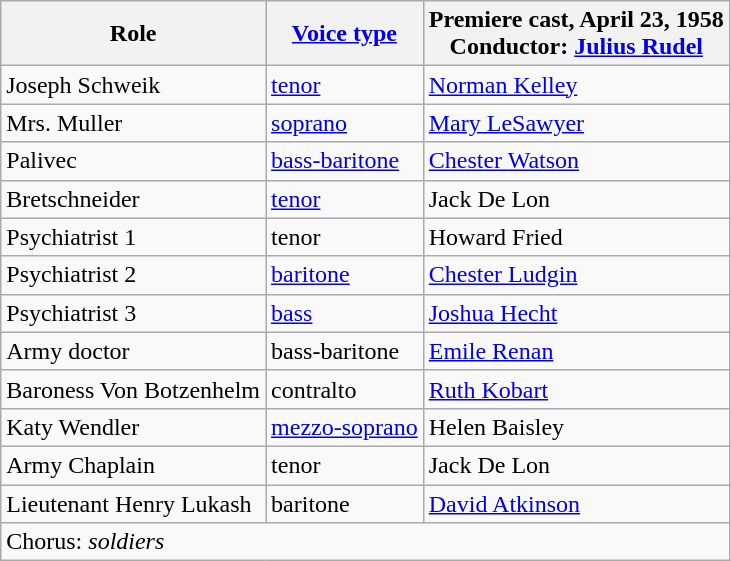<table class="wikitable">
<tr>
<th>Role</th>
<th><a href='#'>Voice type</a></th>
<th>Premiere cast, April 23, 1958<br>Conductor: <a href='#'>Julius Rudel</a></th>
</tr>
<tr>
<td>Joseph Schweik</td>
<td><a href='#'>tenor</a></td>
<td><a href='#'>Norman Kelley</a></td>
</tr>
<tr>
<td>Mrs. Muller</td>
<td><a href='#'>soprano</a></td>
<td><a href='#'>Mary LeSawyer</a></td>
</tr>
<tr>
<td>Palivec</td>
<td><a href='#'>bass-baritone</a></td>
<td><a href='#'>Chester Watson</a></td>
</tr>
<tr>
<td>Bretschneider</td>
<td><a href='#'>tenor</a></td>
<td>Jack De Lon</td>
</tr>
<tr>
<td>Psychiatrist 1</td>
<td>tenor</td>
<td>Howard Fried</td>
</tr>
<tr>
<td>Psychiatrist 2</td>
<td><a href='#'>baritone</a></td>
<td><a href='#'>Chester Ludgin</a></td>
</tr>
<tr>
<td>Psychiatrist 3</td>
<td><a href='#'>bass</a></td>
<td><a href='#'>Joshua Hecht</a></td>
</tr>
<tr>
<td>Army doctor</td>
<td>bass-baritone</td>
<td><a href='#'>Emile Renan</a></td>
</tr>
<tr>
<td>Baroness Von Botzenhelm</td>
<td>contralto</td>
<td><a href='#'>Ruth Kobart</a></td>
</tr>
<tr>
<td>Katy Wendler</td>
<td><a href='#'>mezzo-soprano</a></td>
<td>Helen Baisley</td>
</tr>
<tr>
<td>Army Chaplain</td>
<td>tenor</td>
<td>Jack De Lon</td>
</tr>
<tr>
<td>Lieutenant Henry Lukash</td>
<td>baritone</td>
<td><a href='#'>David Atkinson</a></td>
</tr>
<tr>
<td colspan="3">Chorus: <em>soldiers</em></td>
</tr>
</table>
